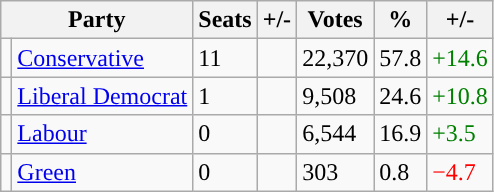<table class="wikitable">
<tr>
<th colspan="2">Party</th>
<th>Seats</th>
<th>+/-</th>
<th>Votes</th>
<th>%</th>
<th>+/-</th>
</tr>
<tr>
<td style="background-color: "></td>
<td><a href='#'>Conservative</a></td>
<td>11</td>
<td></td>
<td>22,370</td>
<td>57.8</td>
<td style="color:green">+14.6</td>
</tr>
<tr>
<td style="background-color: "></td>
<td><a href='#'>Liberal Democrat</a></td>
<td>1</td>
<td></td>
<td>9,508</td>
<td>24.6</td>
<td style="color:green">+10.8</td>
</tr>
<tr>
<td style="background-color: "></td>
<td><a href='#'>Labour</a></td>
<td>0</td>
<td></td>
<td>6,544</td>
<td>16.9</td>
<td style="color:green">+3.5</td>
</tr>
<tr>
<td style="background-color: "></td>
<td><a href='#'>Green</a></td>
<td>0</td>
<td></td>
<td>303</td>
<td>0.8</td>
<td style="color:red">−4.7</td>
</tr>
</table>
